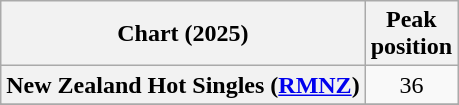<table class="wikitable sortable plainrowheaders" style="text-align:center">
<tr>
<th scope="col">Chart (2025)</th>
<th scope="col">Peak<br>position</th>
</tr>
<tr>
<th scope="row">New Zealand Hot Singles (<a href='#'>RMNZ</a>)</th>
<td>36</td>
</tr>
<tr>
</tr>
<tr>
</tr>
</table>
